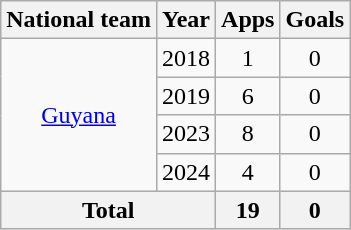<table class=wikitable style="text-align: center;">
<tr>
<th>National team</th>
<th>Year</th>
<th>Apps</th>
<th>Goals</th>
</tr>
<tr>
<td rowspan="4"><a href='#'>Guyana</a></td>
<td>2018</td>
<td>1</td>
<td>0</td>
</tr>
<tr>
<td>2019</td>
<td>6</td>
<td>0</td>
</tr>
<tr>
<td>2023</td>
<td>8</td>
<td>0</td>
</tr>
<tr>
<td>2024</td>
<td>4</td>
<td>0</td>
</tr>
<tr>
<th colspan="2">Total</th>
<th>19</th>
<th>0</th>
</tr>
</table>
